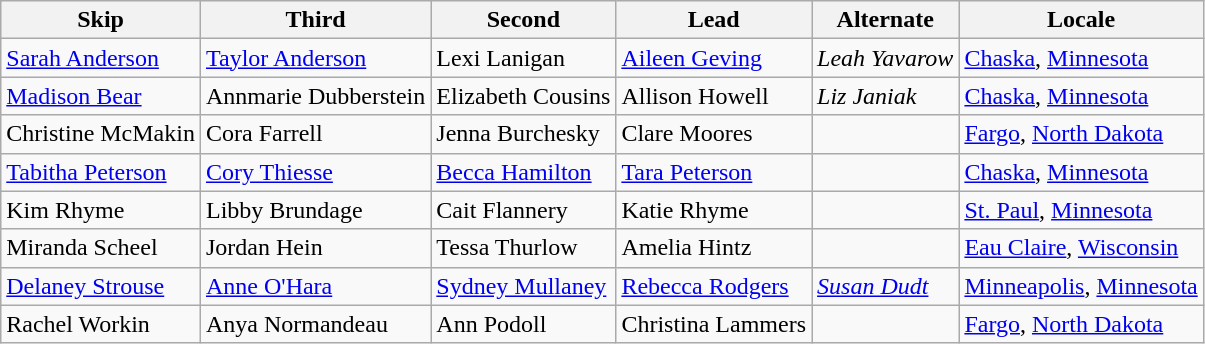<table class="wikitable">
<tr>
<th scope="col">Skip</th>
<th scope="col">Third</th>
<th scope="col">Second</th>
<th scope="col">Lead</th>
<th scope="col">Alternate</th>
<th scope="col">Locale</th>
</tr>
<tr>
<td><a href='#'>Sarah Anderson</a></td>
<td><a href='#'>Taylor Anderson</a></td>
<td>Lexi Lanigan</td>
<td><a href='#'>Aileen Geving</a></td>
<td><em>Leah Yavarow</em></td>
<td> <a href='#'>Chaska</a>, <a href='#'>Minnesota</a></td>
</tr>
<tr>
<td><a href='#'>Madison Bear</a></td>
<td>Annmarie Dubberstein</td>
<td>Elizabeth Cousins</td>
<td>Allison Howell</td>
<td><em>Liz Janiak</em></td>
<td> <a href='#'>Chaska</a>, <a href='#'>Minnesota</a></td>
</tr>
<tr>
<td>Christine McMakin</td>
<td>Cora Farrell</td>
<td>Jenna Burchesky</td>
<td>Clare Moores</td>
<td></td>
<td> <a href='#'>Fargo</a>, <a href='#'>North Dakota</a></td>
</tr>
<tr>
<td><a href='#'>Tabitha Peterson</a></td>
<td><a href='#'>Cory Thiesse</a></td>
<td><a href='#'>Becca Hamilton</a></td>
<td><a href='#'>Tara Peterson</a></td>
<td></td>
<td> <a href='#'>Chaska</a>, <a href='#'>Minnesota</a></td>
</tr>
<tr>
<td>Kim Rhyme</td>
<td>Libby Brundage</td>
<td>Cait Flannery</td>
<td>Katie Rhyme</td>
<td></td>
<td> <a href='#'>St. Paul</a>, <a href='#'>Minnesota</a></td>
</tr>
<tr>
<td>Miranda Scheel</td>
<td>Jordan Hein</td>
<td>Tessa Thurlow</td>
<td>Amelia Hintz</td>
<td></td>
<td> <a href='#'>Eau Claire</a>, <a href='#'>Wisconsin</a></td>
</tr>
<tr>
<td><a href='#'>Delaney Strouse</a></td>
<td><a href='#'>Anne O'Hara</a></td>
<td><a href='#'>Sydney Mullaney</a></td>
<td><a href='#'>Rebecca Rodgers</a></td>
<td><em><a href='#'>Susan Dudt</a></em></td>
<td> <a href='#'>Minneapolis</a>, <a href='#'>Minnesota</a></td>
</tr>
<tr>
<td>Rachel Workin</td>
<td>Anya Normandeau</td>
<td>Ann Podoll</td>
<td>Christina Lammers</td>
<td></td>
<td> <a href='#'>Fargo</a>, <a href='#'>North Dakota</a></td>
</tr>
</table>
